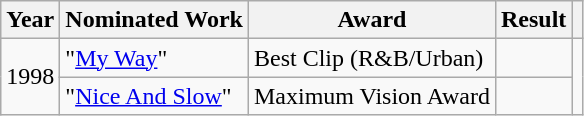<table class="wikitable">
<tr>
<th>Year</th>
<th>Nominated Work</th>
<th>Award</th>
<th>Result</th>
<th></th>
</tr>
<tr>
<td rowspan="2">1998</td>
<td>"<a href='#'>My Way</a>"</td>
<td>Best Clip (R&B/Urban)</td>
<td></td>
<td style="text-align:center;" rowspan="2"></td>
</tr>
<tr>
<td>"<a href='#'>Nice And Slow</a>"</td>
<td>Maximum Vision Award</td>
<td></td>
</tr>
</table>
